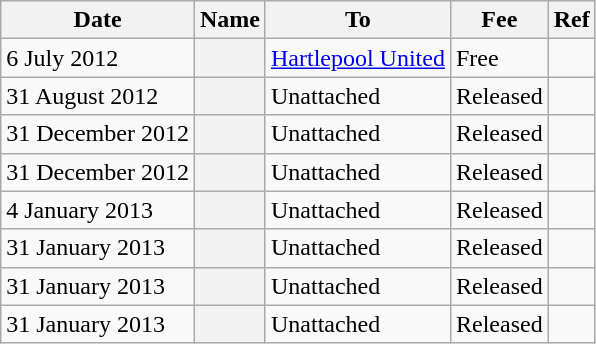<table class="wikitable sortable plainrowheaders">
<tr>
<th scope=col>Date</th>
<th scope=col>Name</th>
<th scope=col>To</th>
<th scope=col>Fee</th>
<th scope=col class=unsortable>Ref</th>
</tr>
<tr>
<td>6 July 2012</td>
<th scope=row></th>
<td><a href='#'>Hartlepool United</a></td>
<td>Free</td>
<td align=center></td>
</tr>
<tr>
<td>31 August 2012</td>
<th scope=row></th>
<td>Unattached</td>
<td>Released</td>
<td align=center></td>
</tr>
<tr>
<td>31 December 2012</td>
<th scope=row></th>
<td>Unattached</td>
<td>Released</td>
<td align=center></td>
</tr>
<tr>
<td>31 December 2012</td>
<th scope=row></th>
<td>Unattached</td>
<td>Released</td>
<td align=center></td>
</tr>
<tr>
<td>4 January 2013</td>
<th scope=row></th>
<td>Unattached</td>
<td>Released</td>
<td align=center></td>
</tr>
<tr>
<td>31 January 2013</td>
<th scope=row></th>
<td>Unattached</td>
<td>Released</td>
<td align=center></td>
</tr>
<tr>
<td>31 January 2013</td>
<th scope=row></th>
<td>Unattached</td>
<td>Released</td>
<td align=center></td>
</tr>
<tr>
<td>31 January 2013</td>
<th scope=row></th>
<td>Unattached</td>
<td>Released</td>
<td align=center></td>
</tr>
</table>
